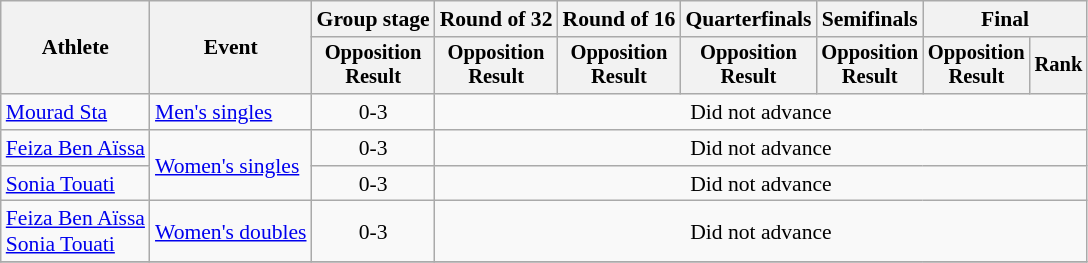<table class="wikitable" border="1" style="font-size:90%">
<tr>
<th rowspan="2">Athlete</th>
<th rowspan="2">Event</th>
<th>Group stage</th>
<th>Round of 32</th>
<th>Round of 16</th>
<th>Quarterfinals</th>
<th>Semifinals</th>
<th colspan=2>Final</th>
</tr>
<tr style="font-size:95%">
<th>Opposition<br>Result</th>
<th>Opposition<br>Result</th>
<th>Opposition<br>Result</th>
<th>Opposition<br>Result</th>
<th>Opposition<br>Result</th>
<th>Opposition<br>Result</th>
<th>Rank</th>
</tr>
<tr>
<td><a href='#'>Mourad Sta</a></td>
<td><a href='#'>Men's singles</a></td>
<td align=center>0-3</td>
<td colspan=6 align=center>Did not advance</td>
</tr>
<tr>
<td><a href='#'>Feiza Ben Aïssa</a></td>
<td rowspan=2><a href='#'>Women's singles</a></td>
<td align=center>0-3</td>
<td colspan=6 align=center>Did not advance</td>
</tr>
<tr>
<td><a href='#'>Sonia Touati</a></td>
<td align=center>0-3</td>
<td colspan=6 align=center>Did not advance</td>
</tr>
<tr>
<td><a href='#'>Feiza Ben Aïssa</a><br><a href='#'>Sonia Touati</a></td>
<td><a href='#'>Women's doubles</a></td>
<td align=center>0-3</td>
<td colspan=6 align=center>Did not advance</td>
</tr>
<tr>
</tr>
</table>
